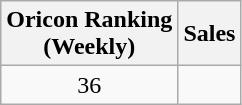<table class="wikitable">
<tr>
<th>Oricon Ranking<br>(Weekly)</th>
<th>Sales</th>
</tr>
<tr>
<td align="center">36</td>
<td></td>
</tr>
</table>
